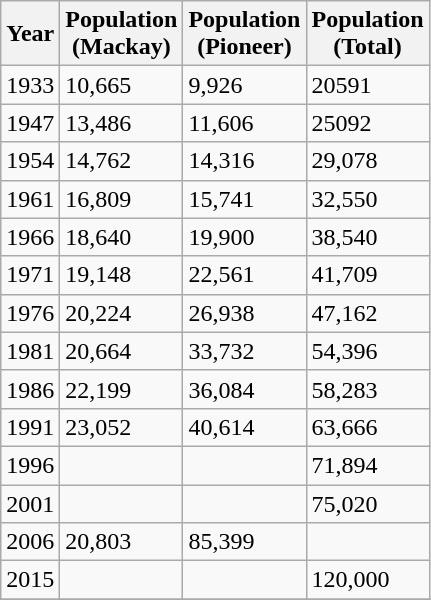<table class="wikitable">
<tr>
<th>Year</th>
<th>Population<br>(Mackay)</th>
<th>Population<br>(Pioneer)</th>
<th>Population<br>(Total)</th>
</tr>
<tr>
<td>1933</td>
<td>10,665</td>
<td>9,926</td>
<td>20591</td>
</tr>
<tr>
<td>1947</td>
<td>13,486</td>
<td>11,606</td>
<td>25092</td>
</tr>
<tr>
<td>1954</td>
<td>14,762</td>
<td>14,316</td>
<td>29,078</td>
</tr>
<tr>
<td>1961</td>
<td>16,809</td>
<td>15,741</td>
<td>32,550</td>
</tr>
<tr>
<td>1966</td>
<td>18,640</td>
<td>19,900</td>
<td>38,540</td>
</tr>
<tr>
<td>1971</td>
<td>19,148</td>
<td>22,561</td>
<td>41,709</td>
</tr>
<tr>
<td>1976</td>
<td>20,224</td>
<td>26,938</td>
<td>47,162</td>
</tr>
<tr>
<td>1981</td>
<td>20,664</td>
<td>33,732</td>
<td>54,396</td>
</tr>
<tr>
<td>1986</td>
<td>22,199</td>
<td>36,084</td>
<td>58,283</td>
</tr>
<tr>
<td>1991</td>
<td>23,052</td>
<td>40,614</td>
<td>63,666</td>
</tr>
<tr>
<td>1996</td>
<td></td>
<td></td>
<td>71,894</td>
</tr>
<tr>
<td>2001</td>
<td></td>
<td></td>
<td>75,020</td>
</tr>
<tr>
<td>2006</td>
<td>20,803</td>
<td>85,399</td>
</tr>
<tr>
<td>2015</td>
<td></td>
<td></td>
<td>120,000</td>
</tr>
<tr>
</tr>
</table>
